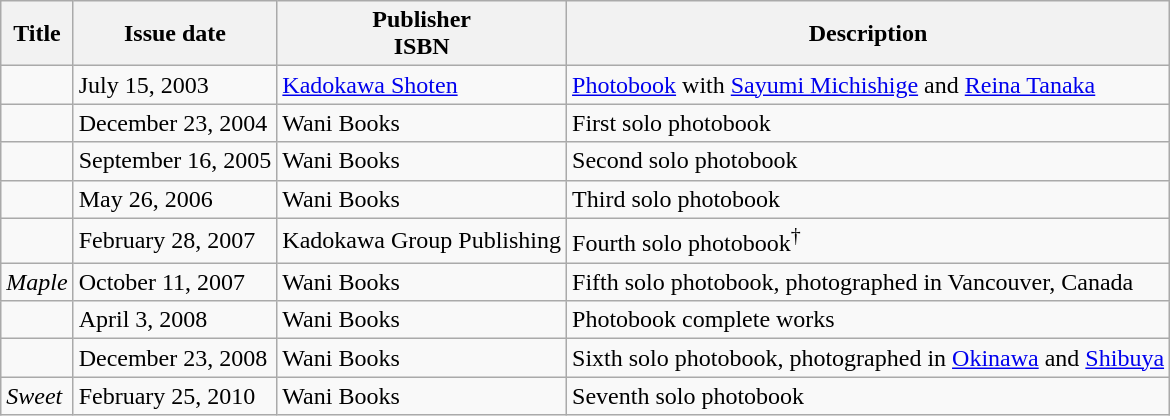<table class="wikitable">
<tr>
<th>Title</th>
<th>Issue date</th>
<th>Publisher<br>ISBN</th>
<th>Description</th>
</tr>
<tr>
<td></td>
<td>July 15, 2003</td>
<td><a href='#'>Kadokawa Shoten</a><br></td>
<td><a href='#'>Photobook</a> with <a href='#'>Sayumi Michishige</a> and <a href='#'>Reina Tanaka</a></td>
</tr>
<tr>
<td></td>
<td>December 23, 2004</td>
<td>Wani Books<br></td>
<td>First solo photobook</td>
</tr>
<tr>
<td></td>
<td>September 16, 2005</td>
<td>Wani Books<br></td>
<td>Second solo photobook</td>
</tr>
<tr>
<td></td>
<td>May 26, 2006</td>
<td>Wani Books<br></td>
<td>Third solo photobook</td>
</tr>
<tr>
<td></td>
<td>February 28, 2007</td>
<td>Kadokawa Group Publishing<br></td>
<td>Fourth solo photobook<sup>†</sup></td>
</tr>
<tr>
<td><em>Maple</em></td>
<td>October 11, 2007</td>
<td>Wani Books<br></td>
<td>Fifth solo photobook, photographed in Vancouver, Canada</td>
</tr>
<tr>
<td></td>
<td>April 3, 2008</td>
<td>Wani Books<br></td>
<td>Photobook complete works</td>
</tr>
<tr>
<td></td>
<td>December 23, 2008</td>
<td>Wani Books<br></td>
<td>Sixth solo photobook, photographed in <a href='#'>Okinawa</a> and <a href='#'>Shibuya</a></td>
</tr>
<tr>
<td><em>Sweet</em></td>
<td>February 25, 2010</td>
<td>Wani Books<br></td>
<td>Seventh solo photobook</td>
</tr>
</table>
